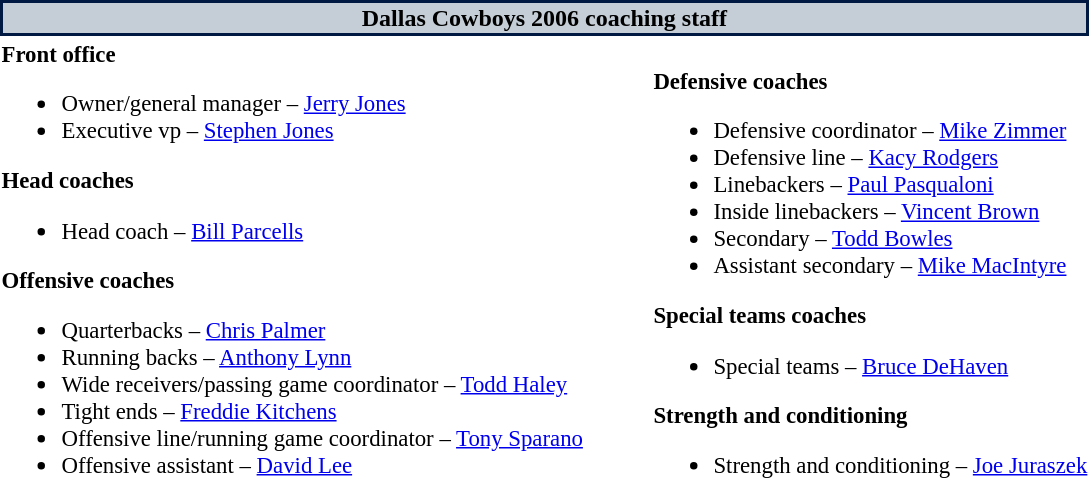<table class="toccolours" style="text-align: left;">
<tr>
<th colspan="7" style="background:#c5ced6; color:black; border: 2px solid #001942; text-align: center;">Dallas Cowboys 2006 coaching staff</th>
</tr>
<tr>
<td style="font-size: 95%;" valign="top"><strong>Front office</strong><br><ul><li>Owner/general manager –  <a href='#'>Jerry Jones</a></li><li>Executive vp – <a href='#'>Stephen Jones</a></li></ul><strong>Head coaches</strong><ul><li>Head coach – <a href='#'>Bill Parcells</a></li></ul><strong>Offensive coaches</strong><ul><li>Quarterbacks – <a href='#'>Chris Palmer</a></li><li>Running backs – <a href='#'>Anthony Lynn</a></li><li>Wide receivers/passing game coordinator – <a href='#'>Todd Haley</a></li><li>Tight ends – <a href='#'>Freddie Kitchens</a></li><li>Offensive line/running game coordinator – <a href='#'>Tony Sparano</a></li><li>Offensive assistant – <a href='#'>David Lee</a></li></ul></td>
<td width="35"> </td>
<td valign="top"></td>
<td style="font-size: 95%;" valign="top"><br><strong>Defensive coaches</strong><ul><li>Defensive coordinator – <a href='#'>Mike Zimmer</a></li><li>Defensive line – <a href='#'>Kacy Rodgers</a></li><li>Linebackers – <a href='#'>Paul Pasqualoni</a></li><li>Inside linebackers – <a href='#'>Vincent Brown</a></li><li>Secondary – <a href='#'>Todd Bowles</a></li><li>Assistant secondary – <a href='#'>Mike MacIntyre</a></li></ul><strong>Special teams coaches</strong><ul><li>Special teams – <a href='#'>Bruce DeHaven</a></li></ul><strong>Strength and conditioning</strong><ul><li>Strength and conditioning – <a href='#'>Joe Juraszek</a></li></ul></td>
</tr>
</table>
